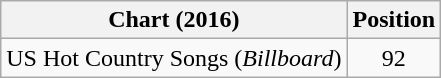<table class="wikitable">
<tr>
<th>Chart (2016)</th>
<th>Position</th>
</tr>
<tr>
<td>US Hot Country Songs (<em>Billboard</em>)</td>
<td style="text-align:center">92</td>
</tr>
</table>
